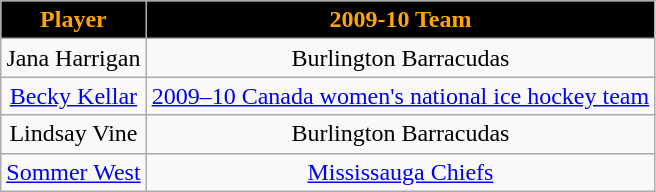<table class="wikitable" style="text-align:center">
<tr style="background:black; color:orange;">
<th style="background:black; color:orange;">Player</th>
<th style="background:black; color:orange;">2009-10 Team</th>
</tr>
<tr>
<td>Jana Harrigan</td>
<td>Burlington Barracudas</td>
</tr>
<tr>
<td><a href='#'>Becky Kellar</a></td>
<td><a href='#'>2009–10 Canada women's national ice hockey team</a></td>
</tr>
<tr>
<td>Lindsay Vine</td>
<td>Burlington Barracudas</td>
</tr>
<tr>
<td><a href='#'>Sommer West</a></td>
<td><a href='#'>Mississauga Chiefs</a></td>
</tr>
</table>
